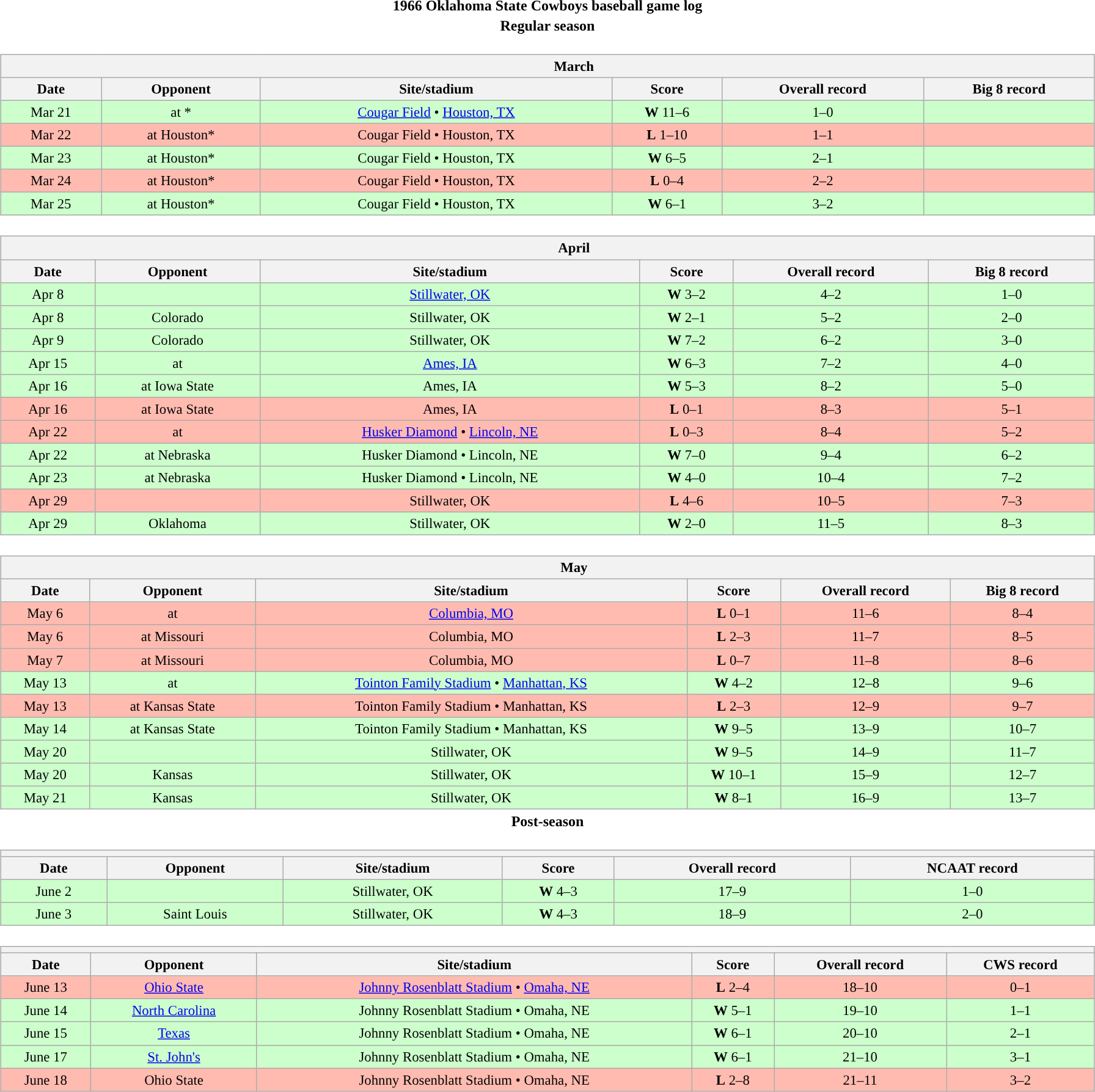<table class="toccolours" width=95% style="clear:both; margin:1.5em auto; text-align:center;">
<tr>
<th colspan=2>1966 Oklahoma State Cowboys baseball game log</th>
</tr>
<tr>
<th colspan=2>Regular season</th>
</tr>
<tr valign="top">
<td><br><table class="wikitable collapsible collapsed" style="margin:auto; width:100%; text-align:center; font-size:95%">
<tr>
<th colspan=12 style="padding-left:4em;">March</th>
</tr>
<tr>
<th>Date</th>
<th>Opponent</th>
<th>Site/stadium</th>
<th>Score</th>
<th>Overall record</th>
<th>Big 8 record</th>
</tr>
<tr bgcolor=ccffcc>
<td>Mar 21</td>
<td>at *</td>
<td><a href='#'>Cougar Field</a> • <a href='#'>Houston, TX</a></td>
<td><strong>W</strong> 11–6</td>
<td>1–0</td>
<td></td>
</tr>
<tr bgcolor=ffbbb>
<td>Mar 22</td>
<td>at Houston*</td>
<td>Cougar Field • Houston, TX</td>
<td><strong>L</strong> 1–10</td>
<td>1–1</td>
<td></td>
</tr>
<tr bgcolor=ccffcc>
<td>Mar 23</td>
<td>at Houston*</td>
<td>Cougar Field • Houston, TX</td>
<td><strong>W</strong> 6–5</td>
<td>2–1</td>
<td></td>
</tr>
<tr bgcolor=ffbbb>
<td>Mar 24</td>
<td>at Houston*</td>
<td>Cougar Field • Houston, TX</td>
<td><strong>L</strong> 0–4</td>
<td>2–2</td>
<td></td>
</tr>
<tr bgcolor=ccffcc>
<td>Mar 25</td>
<td>at Houston*</td>
<td>Cougar Field • Houston, TX</td>
<td><strong>W</strong> 6–1</td>
<td>3–2</td>
<td></td>
</tr>
</table>
</td>
</tr>
<tr>
<td><br><table class="wikitable collapsible collapsed" style="margin:auto; width:100%; text-align:center; font-size:95%">
<tr>
<th colspan=12 style="padding-left:4em;">April</th>
</tr>
<tr>
<th>Date</th>
<th>Opponent</th>
<th>Site/stadium</th>
<th>Score</th>
<th>Overall record</th>
<th>Big 8 record</th>
</tr>
<tr bgcolor=ccffcc>
<td>Apr 8</td>
<td></td>
<td><a href='#'>Stillwater, OK</a></td>
<td><strong>W</strong> 3–2</td>
<td>4–2</td>
<td>1–0</td>
</tr>
<tr bgcolor=ccffcc>
<td>Apr 8</td>
<td>Colorado</td>
<td>Stillwater, OK</td>
<td><strong>W</strong> 2–1</td>
<td>5–2</td>
<td>2–0</td>
</tr>
<tr bgcolor=ccffcc>
<td>Apr 9</td>
<td>Colorado</td>
<td>Stillwater, OK</td>
<td><strong>W</strong> 7–2</td>
<td>6–2</td>
<td>3–0</td>
</tr>
<tr bgcolor=ccffcc>
<td>Apr 15</td>
<td>at </td>
<td><a href='#'>Ames, IA</a></td>
<td><strong>W</strong> 6–3</td>
<td>7–2</td>
<td>4–0</td>
</tr>
<tr bgcolor=ccffcc>
<td>Apr 16</td>
<td>at Iowa State</td>
<td>Ames, IA</td>
<td><strong>W</strong> 5–3</td>
<td>8–2</td>
<td>5–0</td>
</tr>
<tr bgcolor=ffbbb>
<td>Apr 16</td>
<td>at Iowa State</td>
<td>Ames, IA</td>
<td><strong>L</strong> 0–1</td>
<td>8–3</td>
<td>5–1</td>
</tr>
<tr bgcolor=ffbbb>
<td>Apr 22</td>
<td>at </td>
<td><a href='#'>Husker Diamond</a> • <a href='#'>Lincoln, NE</a></td>
<td><strong>L</strong> 0–3</td>
<td>8–4</td>
<td>5–2</td>
</tr>
<tr bgcolor=ccffcc>
<td>Apr 22</td>
<td>at Nebraska</td>
<td>Husker Diamond • Lincoln, NE</td>
<td><strong>W</strong> 7–0</td>
<td>9–4</td>
<td>6–2</td>
</tr>
<tr bgcolor=ccffcc>
<td>Apr 23</td>
<td>at Nebraska</td>
<td>Husker Diamond • Lincoln, NE</td>
<td><strong>W</strong> 4–0</td>
<td>10–4</td>
<td>7–2</td>
</tr>
<tr bgcolor=ffbbb>
<td>Apr 29</td>
<td></td>
<td>Stillwater, OK</td>
<td><strong>L</strong> 4–6</td>
<td>10–5</td>
<td>7–3</td>
</tr>
<tr bgcolor=ccffcc>
<td>Apr 29</td>
<td>Oklahoma</td>
<td>Stillwater, OK</td>
<td><strong>W</strong> 2–0</td>
<td>11–5</td>
<td>8–3</td>
</tr>
</table>
</td>
</tr>
<tr>
<td><br><table class="wikitable collapsible collapsed" style="margin:auto; width:100%; text-align:center; font-size:95%">
<tr>
<th colspan=12 style="padding-left:4em;">May</th>
</tr>
<tr>
<th>Date</th>
<th>Opponent</th>
<th>Site/stadium</th>
<th>Score</th>
<th>Overall record</th>
<th>Big 8 record</th>
</tr>
<tr bgcolor=ffbbb>
<td>May 6</td>
<td>at </td>
<td><a href='#'>Columbia, MO</a></td>
<td><strong>L</strong> 0–1</td>
<td>11–6</td>
<td>8–4</td>
</tr>
<tr bgcolor=ffbbb>
<td>May 6</td>
<td>at Missouri</td>
<td>Columbia, MO</td>
<td><strong>L</strong> 2–3</td>
<td>11–7</td>
<td>8–5</td>
</tr>
<tr bgcolor=ffbbb>
<td>May 7</td>
<td>at Missouri</td>
<td>Columbia, MO</td>
<td><strong>L</strong> 0–7</td>
<td>11–8</td>
<td>8–6</td>
</tr>
<tr bgcolor=ccffcc>
<td>May 13</td>
<td>at </td>
<td><a href='#'>Tointon Family Stadium</a> • <a href='#'>Manhattan, KS</a></td>
<td><strong>W</strong> 4–2</td>
<td>12–8</td>
<td>9–6</td>
</tr>
<tr bgcolor=ffbbb>
<td>May 13</td>
<td>at Kansas State</td>
<td>Tointon Family Stadium • Manhattan, KS</td>
<td><strong>L</strong> 2–3</td>
<td>12–9</td>
<td>9–7</td>
</tr>
<tr bgcolor=ccffcc>
<td>May 14</td>
<td>at Kansas State</td>
<td>Tointon Family Stadium • Manhattan, KS</td>
<td><strong>W</strong> 9–5</td>
<td>13–9</td>
<td>10–7</td>
</tr>
<tr bgcolor=ccffcc>
<td>May 20</td>
<td></td>
<td>Stillwater, OK</td>
<td><strong>W</strong> 9–5</td>
<td>14–9</td>
<td>11–7</td>
</tr>
<tr bgcolor=ccffcc>
<td>May 20</td>
<td>Kansas</td>
<td>Stillwater, OK</td>
<td><strong>W</strong> 10–1</td>
<td>15–9</td>
<td>12–7</td>
</tr>
<tr bgcolor=ccffcc>
<td>May 21</td>
<td>Kansas</td>
<td>Stillwater, OK</td>
<td><strong>W</strong> 8–1</td>
<td>16–9</td>
<td>13–7</td>
</tr>
</table>
</td>
</tr>
<tr>
<th colspan=2>Post-season</th>
</tr>
<tr>
<td><br><table class="wikitable collapsible collapsed" style="margin:auto; width:100%; text-align:center; font-size:95%">
<tr>
<th colspan=12 style="padding-left:4em;"></th>
</tr>
<tr>
<th>Date</th>
<th>Opponent</th>
<th>Site/stadium</th>
<th>Score</th>
<th>Overall record</th>
<th>NCAAT record</th>
</tr>
<tr bgcolor=ccffcc>
<td>June 2</td>
<td></td>
<td>Stillwater, OK</td>
<td><strong>W</strong> 4–3</td>
<td>17–9</td>
<td>1–0</td>
</tr>
<tr bgcolor=ccffcc>
<td>June 3</td>
<td>Saint Louis</td>
<td>Stillwater, OK</td>
<td><strong>W</strong> 4–3</td>
<td>18–9</td>
<td>2–0</td>
</tr>
</table>
</td>
</tr>
<tr>
<td><br><table class="wikitable collapsible collapsed" style="margin:auto; width:100%; text-align:center; font-size:95%">
<tr>
<th colspan=12 style="padding-left:4em;"></th>
</tr>
<tr>
<th>Date</th>
<th>Opponent</th>
<th>Site/stadium</th>
<th>Score</th>
<th>Overall record</th>
<th>CWS record</th>
</tr>
<tr bgcolor=ffbbb>
<td>June 13</td>
<td><a href='#'>Ohio State</a></td>
<td><a href='#'>Johnny Rosenblatt Stadium</a> • <a href='#'>Omaha, NE</a></td>
<td><strong>L</strong> 2–4</td>
<td>18–10</td>
<td>0–1</td>
</tr>
<tr bgcolor=ccffcc>
<td>June 14</td>
<td><a href='#'>North Carolina</a></td>
<td>Johnny Rosenblatt Stadium • Omaha, NE</td>
<td><strong>W</strong> 5–1</td>
<td>19–10</td>
<td>1–1</td>
</tr>
<tr bgcolor=ccffcc>
<td>June 15</td>
<td><a href='#'>Texas</a></td>
<td>Johnny Rosenblatt Stadium • Omaha, NE</td>
<td><strong>W</strong> 6–1</td>
<td>20–10</td>
<td>2–1</td>
</tr>
<tr bgcolor=ccffcc>
<td>June 17</td>
<td><a href='#'>St. John's</a></td>
<td>Johnny Rosenblatt Stadium • Omaha, NE</td>
<td><strong>W</strong> 6–1</td>
<td>21–10</td>
<td>3–1</td>
</tr>
<tr bgcolor=ffbbb>
<td>June 18</td>
<td>Ohio State</td>
<td>Johnny Rosenblatt Stadium • Omaha, NE</td>
<td><strong>L</strong> 2–8</td>
<td>21–11</td>
<td>3–2</td>
</tr>
</table>
</td>
</tr>
</table>
